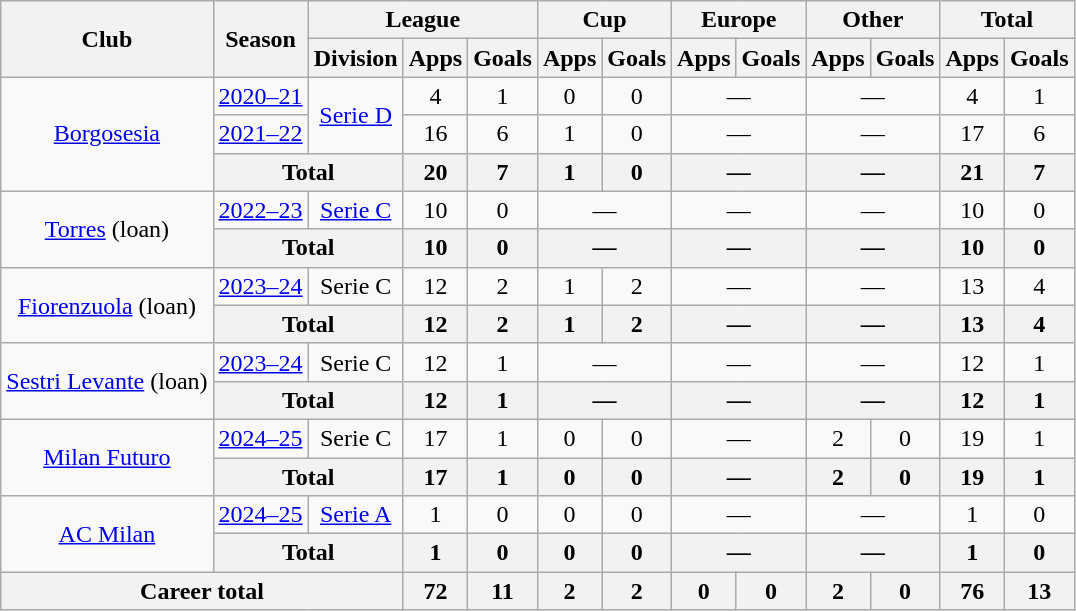<table class="wikitable" style="text-align:center">
<tr>
<th rowspan="2">Club</th>
<th rowspan="2">Season</th>
<th colspan="3">League</th>
<th colspan="2">Cup</th>
<th colspan="2">Europe</th>
<th colspan="2">Other</th>
<th colspan="2">Total</th>
</tr>
<tr>
<th>Division</th>
<th>Apps</th>
<th>Goals</th>
<th>Apps</th>
<th>Goals</th>
<th>Apps</th>
<th>Goals</th>
<th>Apps</th>
<th>Goals</th>
<th>Apps</th>
<th>Goals</th>
</tr>
<tr>
<td rowspan="3"><a href='#'>Borgosesia</a></td>
<td><a href='#'>2020–21</a></td>
<td rowspan="2"><a href='#'>Serie D</a></td>
<td>4</td>
<td>1</td>
<td>0</td>
<td>0</td>
<td colspan="2">—</td>
<td colspan="2">—</td>
<td>4</td>
<td>1</td>
</tr>
<tr>
<td><a href='#'>2021–22</a></td>
<td>16</td>
<td>6</td>
<td>1</td>
<td>0</td>
<td colspan="2">—</td>
<td colspan="2">—</td>
<td>17</td>
<td>6</td>
</tr>
<tr>
<th colspan="2">Total</th>
<th>20</th>
<th>7</th>
<th>1</th>
<th>0</th>
<th colspan="2">—</th>
<th colspan="2">—</th>
<th>21</th>
<th>7</th>
</tr>
<tr>
<td rowspan="2"><a href='#'>Torres</a> (loan)</td>
<td><a href='#'>2022–23</a></td>
<td><a href='#'>Serie C</a></td>
<td>10</td>
<td>0</td>
<td colspan="2">—</td>
<td colspan="2">—</td>
<td colspan="2">—</td>
<td>10</td>
<td>0</td>
</tr>
<tr>
<th colspan="2">Total</th>
<th>10</th>
<th>0</th>
<th colspan="2">—</th>
<th colspan="2">—</th>
<th colspan="2">—</th>
<th>10</th>
<th>0</th>
</tr>
<tr>
<td rowspan="2"><a href='#'>Fiorenzuola</a> (loan)</td>
<td><a href='#'>2023–24</a></td>
<td>Serie C</td>
<td>12</td>
<td>2</td>
<td>1</td>
<td>2</td>
<td colspan="2">—</td>
<td colspan="2">—</td>
<td>13</td>
<td>4</td>
</tr>
<tr>
<th colspan="2">Total</th>
<th>12</th>
<th>2</th>
<th>1</th>
<th>2</th>
<th colspan="2">—</th>
<th colspan="2">—</th>
<th>13</th>
<th>4</th>
</tr>
<tr>
<td rowspan="2"><a href='#'>Sestri Levante</a> (loan)</td>
<td><a href='#'>2023–24</a></td>
<td>Serie C</td>
<td>12</td>
<td>1</td>
<td colspan="2">—</td>
<td colspan="2">—</td>
<td colspan="2">—</td>
<td>12</td>
<td>1</td>
</tr>
<tr>
<th colspan="2">Total</th>
<th>12</th>
<th>1</th>
<th colspan="2">—</th>
<th colspan="2">—</th>
<th colspan="2">—</th>
<th>12</th>
<th>1</th>
</tr>
<tr>
<td rowspan="2"><a href='#'>Milan Futuro</a></td>
<td><a href='#'>2024–25</a></td>
<td>Serie C</td>
<td>17</td>
<td>1</td>
<td>0</td>
<td>0</td>
<td colspan="2">—</td>
<td>2</td>
<td>0</td>
<td>19</td>
<td>1</td>
</tr>
<tr>
<th colspan="2">Total</th>
<th>17</th>
<th>1</th>
<th>0</th>
<th>0</th>
<th colspan="2">—</th>
<th>2</th>
<th>0</th>
<th>19</th>
<th>1</th>
</tr>
<tr>
<td rowspan="2"><a href='#'>AC Milan</a></td>
<td><a href='#'>2024–25</a></td>
<td><a href='#'>Serie A</a></td>
<td>1</td>
<td>0</td>
<td>0</td>
<td>0</td>
<td colspan="2">—</td>
<td colspan="2">—</td>
<td>1</td>
<td>0</td>
</tr>
<tr>
<th colspan="2">Total</th>
<th>1</th>
<th>0</th>
<th>0</th>
<th>0</th>
<th colspan="2">—</th>
<th colspan="2">—</th>
<th>1</th>
<th>0</th>
</tr>
<tr>
<th colspan="3">Career total</th>
<th>72</th>
<th>11</th>
<th>2</th>
<th>2</th>
<th>0</th>
<th>0</th>
<th>2</th>
<th>0</th>
<th>76</th>
<th>13</th>
</tr>
</table>
